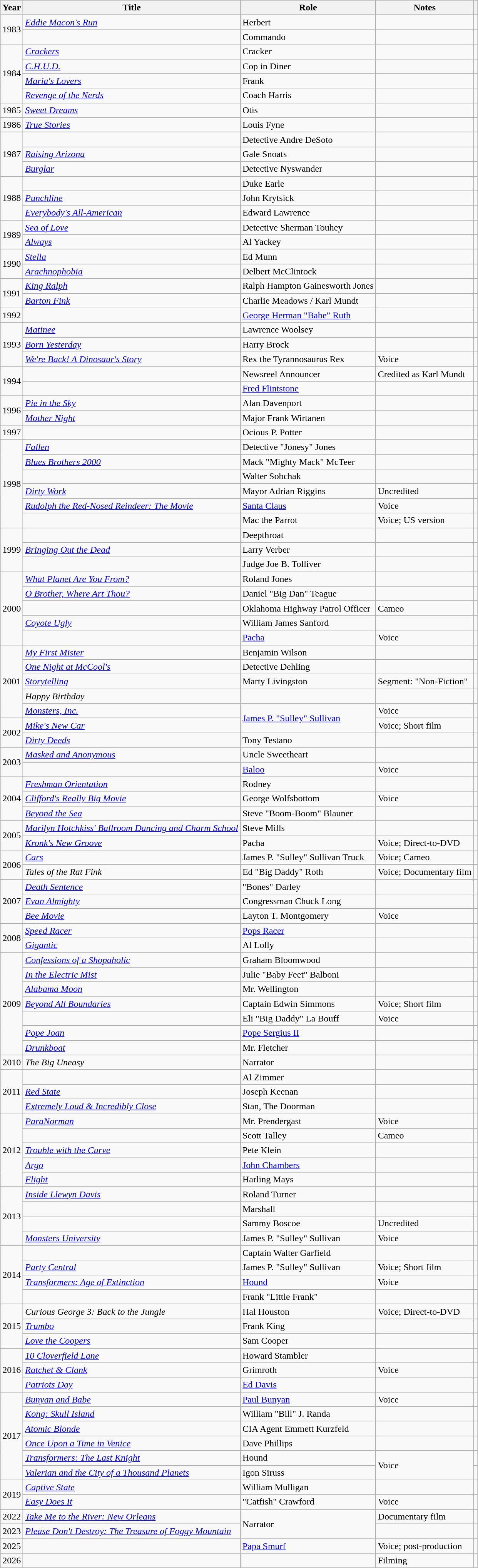<table class="wikitable sortable plainrowheaders">
<tr>
<th scope="col">Year</th>
<th scope="col">Title</th>
<th scope="col">Role</th>
<th scope="col">Notes</th>
<th scope="col" class="unsortable"></th>
</tr>
<tr>
<td rowspan="2">1983</td>
<td><em><a href='#'>Eddie Macon's Run</a></em></td>
<td>Herbert</td>
<td></td>
<td></td>
</tr>
<tr>
<td><em></em></td>
<td>Commando</td>
<td></td>
<td></td>
</tr>
<tr>
<td rowspan="4">1984</td>
<td><em><a href='#'>Crackers</a></em></td>
<td>Cracker</td>
<td></td>
<td></td>
</tr>
<tr>
<td><em><a href='#'>C.H.U.D.</a></em></td>
<td>Cop in Diner</td>
<td></td>
<td></td>
</tr>
<tr>
<td><em><a href='#'>Maria's Lovers</a></em></td>
<td>Frank</td>
<td></td>
<td></td>
</tr>
<tr>
<td><em><a href='#'>Revenge of the Nerds</a></em></td>
<td>Coach Harris</td>
<td></td>
<td></td>
</tr>
<tr>
<td>1985</td>
<td><em><a href='#'>Sweet Dreams</a></em></td>
<td>Otis</td>
<td></td>
<td></td>
</tr>
<tr>
<td>1986</td>
<td><em><a href='#'>True Stories</a></em></td>
<td>Louis Fyne</td>
<td></td>
<td></td>
</tr>
<tr>
<td rowspan="3">1987</td>
<td><em></em></td>
<td>Detective Andre DeSoto</td>
<td></td>
<td></td>
</tr>
<tr>
<td><em><a href='#'>Raising Arizona</a></em></td>
<td>Gale Snoats</td>
<td></td>
<td></td>
</tr>
<tr>
<td><em><a href='#'>Burglar</a></em></td>
<td>Detective Nyswander</td>
<td></td>
<td></td>
</tr>
<tr>
<td rowspan="3">1988</td>
<td><em></em></td>
<td>Duke Earle</td>
<td></td>
<td></td>
</tr>
<tr>
<td><em><a href='#'>Punchline</a></em></td>
<td>John Krytsick</td>
<td></td>
<td></td>
</tr>
<tr>
<td><em><a href='#'>Everybody's All-American</a></em></td>
<td>Edward Lawrence</td>
<td></td>
<td></td>
</tr>
<tr>
<td rowspan="2">1989</td>
<td><em><a href='#'>Sea of Love</a></em></td>
<td>Detective Sherman Touhey</td>
<td></td>
<td></td>
</tr>
<tr>
<td><em><a href='#'>Always</a></em></td>
<td>Al Yackey</td>
<td></td>
<td></td>
</tr>
<tr>
<td rowspan="2">1990</td>
<td><em><a href='#'>Stella</a></em></td>
<td>Ed Munn</td>
<td></td>
<td></td>
</tr>
<tr>
<td><em><a href='#'>Arachnophobia</a></em></td>
<td>Delbert McClintock</td>
<td></td>
<td></td>
</tr>
<tr>
<td rowspan="2">1991</td>
<td><em><a href='#'>King Ralph</a></em></td>
<td>Ralph Hampton Gainesworth Jones</td>
<td></td>
<td></td>
</tr>
<tr>
<td><em><a href='#'>Barton Fink</a></em></td>
<td>Charlie Meadows / Karl Mundt</td>
<td></td>
<td></td>
</tr>
<tr>
<td>1992</td>
<td></td>
<td><a href='#'>George Herman "Babe" Ruth</a></td>
<td></td>
<td></td>
</tr>
<tr>
<td rowspan="3">1993</td>
<td><em><a href='#'>Matinee</a></em></td>
<td>Lawrence Woolsey</td>
<td></td>
<td></td>
</tr>
<tr>
<td><em><a href='#'>Born Yesterday</a></em></td>
<td>Harry Brock</td>
<td></td>
<td></td>
</tr>
<tr>
<td><em><a href='#'>We're Back! A Dinosaur's Story</a></em></td>
<td>Rex the Tyrannosaurus Rex</td>
<td>Voice</td>
<td></td>
</tr>
<tr>
<td rowspan="2">1994</td>
<td><em></em></td>
<td>Newsreel Announcer</td>
<td>Credited as Karl Mundt</td>
<td style="text-align:center;"></td>
</tr>
<tr>
<td><em></em></td>
<td><a href='#'>Fred Flintstone</a></td>
<td></td>
<td></td>
</tr>
<tr>
<td rowspan="2">1996</td>
<td><em><a href='#'>Pie in the Sky</a></em></td>
<td>Alan Davenport</td>
<td></td>
<td></td>
</tr>
<tr>
<td><em><a href='#'>Mother Night</a></em></td>
<td>Major Frank Wirtanen</td>
<td></td>
<td></td>
</tr>
<tr>
<td>1997</td>
<td><em></em></td>
<td>Ocious P. Potter</td>
<td></td>
<td></td>
</tr>
<tr>
<td rowspan="6">1998</td>
<td><em><a href='#'>Fallen</a></em></td>
<td>Detective "Jonesy" Jones</td>
<td></td>
<td></td>
</tr>
<tr>
<td><em><a href='#'>Blues Brothers 2000</a></em></td>
<td>Mack "Mighty Mack" McTeer</td>
<td></td>
<td></td>
</tr>
<tr>
<td><em></em></td>
<td>Walter Sobchak</td>
<td></td>
<td></td>
</tr>
<tr>
<td><em><a href='#'>Dirty Work</a></em></td>
<td>Mayor Adrian Riggins</td>
<td>Uncredited</td>
<td style="text-align:center;"></td>
</tr>
<tr>
<td><em><a href='#'>Rudolph the Red-Nosed Reindeer: The Movie</a></em></td>
<td><a href='#'>Santa Claus</a></td>
<td>Voice</td>
<td></td>
</tr>
<tr>
<td></td>
<td>Mac the Parrot</td>
<td>Voice; US version</td>
<td></td>
</tr>
<tr>
<td rowspan="3">1999</td>
<td><em></em></td>
<td>Deepthroat</td>
<td></td>
<td></td>
</tr>
<tr>
<td><em><a href='#'>Bringing Out the Dead</a></em></td>
<td>Larry Verber</td>
<td></td>
<td></td>
</tr>
<tr>
<td><em></em></td>
<td>Judge Joe B. Tolliver</td>
<td></td>
<td></td>
</tr>
<tr>
<td rowspan="5">2000</td>
<td><em><a href='#'>What Planet Are You From?</a></em></td>
<td>Roland Jones</td>
<td></td>
<td></td>
</tr>
<tr>
<td><em><a href='#'>O Brother, Where Art Thou?</a></em></td>
<td>Daniel "Big Dan" Teague</td>
<td></td>
<td></td>
</tr>
<tr>
<td></td>
<td>Oklahoma Highway Patrol Officer</td>
<td>Cameo</td>
<td></td>
</tr>
<tr>
<td><em><a href='#'>Coyote Ugly</a></em></td>
<td>William James Sanford</td>
<td></td>
<td></td>
</tr>
<tr>
<td><em></em></td>
<td><a href='#'>Pacha</a></td>
<td>Voice</td>
<td></td>
</tr>
<tr>
<td rowspan="5">2001</td>
<td><em><a href='#'>My First Mister</a></em></td>
<td>Benjamin Wilson</td>
<td></td>
<td></td>
</tr>
<tr>
<td><em><a href='#'>One Night at McCool's</a></em></td>
<td>Detective Dehling</td>
<td></td>
<td></td>
</tr>
<tr>
<td><em><a href='#'>Storytelling</a></em></td>
<td>Marty Livingston</td>
<td>Segment: "Non-Fiction"</td>
<td></td>
</tr>
<tr>
<td><em>Happy Birthday</em></td>
<td></td>
<td></td>
<td></td>
</tr>
<tr>
<td><em><a href='#'>Monsters, Inc.</a></em></td>
<td rowspan="2"><a href='#'>James P. "Sulley" Sullivan</a></td>
<td>Voice</td>
<td></td>
</tr>
<tr>
<td rowspan="2">2002</td>
<td><em><a href='#'>Mike's New Car</a></em></td>
<td>Voice; Short film</td>
<td></td>
</tr>
<tr>
<td><em><a href='#'>Dirty Deeds</a></em></td>
<td>Tony Testano</td>
<td></td>
<td></td>
</tr>
<tr>
<td rowspan="2">2003</td>
<td><em><a href='#'>Masked and Anonymous</a></em></td>
<td>Uncle Sweetheart</td>
<td></td>
<td></td>
</tr>
<tr>
<td><em></em></td>
<td><a href='#'>Baloo</a></td>
<td>Voice</td>
<td></td>
</tr>
<tr>
<td rowspan="3">2004</td>
<td><em><a href='#'>Freshman Orientation</a></em></td>
<td>Rodney</td>
<td></td>
<td></td>
</tr>
<tr>
<td><em><a href='#'>Clifford's Really Big Movie</a></em></td>
<td>George Wolfsbottom</td>
<td>Voice</td>
<td></td>
</tr>
<tr>
<td><em><a href='#'>Beyond the Sea</a></em></td>
<td>Steve "Boom-Boom" Blauner</td>
<td></td>
<td></td>
</tr>
<tr>
<td rowspan="2">2005</td>
<td><em><a href='#'>Marilyn Hotchkiss' Ballroom Dancing and Charm School</a></em></td>
<td>Steve Mills</td>
<td></td>
<td></td>
</tr>
<tr>
<td><em><a href='#'>Kronk's New Groove</a></em></td>
<td>Pacha</td>
<td>Voice; Direct-to-DVD</td>
<td></td>
</tr>
<tr>
<td rowspan="2">2006</td>
<td><em><a href='#'>Cars</a></em></td>
<td>James P. "Sulley" Sullivan Truck</td>
<td>Voice; Cameo</td>
<td></td>
</tr>
<tr>
<td><em>Tales of the Rat Fink</em></td>
<td>Ed "Big Daddy" Roth</td>
<td>Voice; Documentary film</td>
<td></td>
</tr>
<tr>
<td rowspan="3">2007</td>
<td><em><a href='#'>Death Sentence</a></em></td>
<td>"Bones" Darley</td>
<td></td>
<td></td>
</tr>
<tr>
<td><em><a href='#'>Evan Almighty</a></em></td>
<td>Congressman Chuck Long</td>
<td></td>
<td></td>
</tr>
<tr>
<td><em><a href='#'>Bee Movie</a></em></td>
<td>Layton T. Montgomery</td>
<td>Voice</td>
<td></td>
</tr>
<tr>
<td rowspan="2">2008</td>
<td><em><a href='#'>Speed Racer</a></em></td>
<td><a href='#'>Pops Racer</a></td>
<td></td>
<td></td>
</tr>
<tr>
<td><em><a href='#'>Gigantic</a></em></td>
<td>Al Lolly</td>
<td></td>
<td></td>
</tr>
<tr>
<td rowspan="7">2009</td>
<td><em><a href='#'>Confessions of a Shopaholic</a></em></td>
<td>Graham Bloomwood</td>
<td></td>
<td></td>
</tr>
<tr>
<td><em><a href='#'>In the Electric Mist</a></em></td>
<td>Julie "Baby Feet" Balboni</td>
<td></td>
<td></td>
</tr>
<tr>
<td><em><a href='#'>Alabama Moon</a></em></td>
<td>Mr. Wellington</td>
<td></td>
<td></td>
</tr>
<tr>
<td><em><a href='#'>Beyond All Boundaries</a></em></td>
<td>Captain Edwin Simmons</td>
<td>Voice; Short film</td>
<td></td>
</tr>
<tr>
<td><em></em></td>
<td>Eli "Big Daddy" La Bouff</td>
<td>Voice</td>
<td></td>
</tr>
<tr>
<td><em><a href='#'>Pope Joan</a></em></td>
<td><a href='#'>Pope Sergius II</a></td>
<td></td>
<td></td>
</tr>
<tr>
<td><em><a href='#'>Drunkboat</a></em></td>
<td>Mr. Fletcher</td>
<td></td>
<td></td>
</tr>
<tr>
<td>2010</td>
<td><em>The Big Uneasy</em></td>
<td>Narrator</td>
<td></td>
<td></td>
</tr>
<tr>
<td rowspan="3">2011</td>
<td><em></em></td>
<td>Al Zimmer</td>
<td></td>
<td></td>
</tr>
<tr>
<td><em><a href='#'>Red State</a></em></td>
<td>Joseph Keenan</td>
<td></td>
<td></td>
</tr>
<tr>
<td><em><a href='#'>Extremely Loud & Incredibly Close</a></em></td>
<td>Stan, The Doorman</td>
<td></td>
<td></td>
</tr>
<tr>
<td rowspan="5">2012</td>
<td><em><a href='#'>ParaNorman</a></em></td>
<td>Mr. Prendergast</td>
<td>Voice</td>
<td></td>
</tr>
<tr>
<td><em></em></td>
<td>Scott Talley</td>
<td>Cameo</td>
<td></td>
</tr>
<tr>
<td><em><a href='#'>Trouble with the Curve</a></em></td>
<td>Pete Klein</td>
<td></td>
<td></td>
</tr>
<tr>
<td><em><a href='#'>Argo</a></em></td>
<td><a href='#'>John Chambers</a></td>
<td></td>
<td></td>
</tr>
<tr>
<td><em><a href='#'>Flight</a></em></td>
<td>Harling Mays</td>
<td></td>
<td></td>
</tr>
<tr>
<td rowspan="4">2013</td>
<td><em><a href='#'>Inside Llewyn Davis</a></em></td>
<td>Roland Turner</td>
<td></td>
<td></td>
</tr>
<tr>
<td><em></em></td>
<td>Marshall</td>
<td></td>
<td></td>
</tr>
<tr>
<td><em></em></td>
<td>Sammy Boscoe</td>
<td>Uncredited</td>
<td></td>
</tr>
<tr>
<td><em><a href='#'>Monsters University</a></em></td>
<td>James P. "Sulley" Sullivan</td>
<td>Voice</td>
<td></td>
</tr>
<tr>
<td rowspan="4">2014</td>
<td></td>
<td>Captain Walter Garfield</td>
<td></td>
<td></td>
</tr>
<tr>
<td><em><a href='#'>Party Central</a></em></td>
<td>James P. "Sulley" Sullivan</td>
<td>Voice; Short film</td>
<td></td>
</tr>
<tr>
<td><em><a href='#'>Transformers: Age of Extinction</a></em></td>
<td><a href='#'>Hound</a></td>
<td>Voice</td>
<td style="text-align:center;"></td>
</tr>
<tr>
<td></td>
<td>Frank "Little Frank"</td>
<td></td>
<td></td>
</tr>
<tr>
<td rowspan="3">2015</td>
<td><em>Curious George 3: Back to the Jungle</em></td>
<td>Hal Houston</td>
<td>Voice; Direct-to-DVD</td>
<td></td>
</tr>
<tr>
<td><em><a href='#'>Trumbo</a></em></td>
<td>Frank King</td>
<td></td>
<td></td>
</tr>
<tr>
<td><em><a href='#'>Love the Coopers</a></em></td>
<td>Sam Cooper</td>
<td></td>
<td></td>
</tr>
<tr>
<td rowspan="3">2016</td>
<td><em><a href='#'>10 Cloverfield Lane</a></em></td>
<td>Howard Stambler</td>
<td></td>
<td></td>
</tr>
<tr>
<td><em><a href='#'>Ratchet & Clank</a></em></td>
<td>Grimroth</td>
<td>Voice</td>
<td></td>
</tr>
<tr>
<td><em><a href='#'>Patriots Day</a></em></td>
<td><a href='#'>Ed Davis</a></td>
<td></td>
<td></td>
</tr>
<tr>
<td rowspan="6">2017</td>
<td><em><a href='#'>Bunyan and Babe</a></em></td>
<td><a href='#'>Paul Bunyan</a></td>
<td>Voice</td>
<td></td>
</tr>
<tr>
<td><em><a href='#'>Kong: Skull Island</a></em></td>
<td>William "Bill" J. Randa</td>
<td></td>
<td></td>
</tr>
<tr>
<td><em><a href='#'>Atomic Blonde</a></em></td>
<td>CIA Agent Emmett Kurzfeld</td>
<td></td>
<td></td>
</tr>
<tr>
<td><em><a href='#'>Once Upon a Time in Venice</a></em></td>
<td>Dave Phillips</td>
<td></td>
<td></td>
</tr>
<tr>
<td><em><a href='#'>Transformers: The Last Knight</a></em></td>
<td>Hound</td>
<td rowspan="2">Voice</td>
<td style="text-align:center;"></td>
</tr>
<tr>
<td><em><a href='#'>Valerian and the City of a Thousand Planets</a></em></td>
<td>Igon Siruss</td>
<td></td>
</tr>
<tr>
<td rowspan="2">2019</td>
<td><em><a href='#'>Captive State</a></em></td>
<td>William Mulligan</td>
<td></td>
<td></td>
</tr>
<tr>
<td><em><a href='#'>Easy Does It</a></em></td>
<td>"Catfish" Crawford</td>
<td>Voice</td>
<td></td>
</tr>
<tr>
<td>2022</td>
<td><em><a href='#'>Take Me to the River: New Orleans</a></em></td>
<td rowspan="2">Narrator</td>
<td>Documentary film</td>
<td></td>
</tr>
<tr>
<td>2023</td>
<td><em><a href='#'>Please Don't Destroy: The Treasure of Foggy Mountain</a></em></td>
<td></td>
<td></td>
</tr>
<tr>
<td>2025</td>
<td></td>
<td><a href='#'>Papa Smurf</a></td>
<td>Voice; post-production</td>
<td></td>
</tr>
<tr>
<td>2026</td>
<td></td>
<td></td>
<td>Filming</td>
<td></td>
</tr>
</table>
